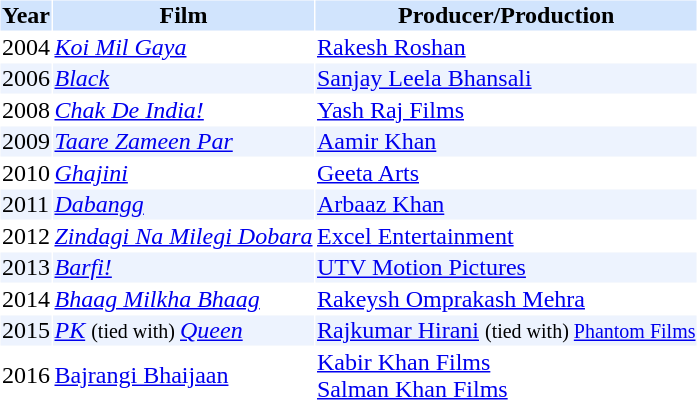<table cellspacing="1">
<tr style="background:#d1e4fd;">
<th>Year</th>
<th>Film</th>
<th>Producer/Production</th>
</tr>
<tr>
<td>2004</td>
<td><em><a href='#'>Koi Mil Gaya</a></em></td>
<td><a href='#'>Rakesh Roshan</a></td>
</tr>
<tr style="background:#edf3fe;">
<td>2006</td>
<td><em><a href='#'>Black</a></em></td>
<td><a href='#'>Sanjay Leela Bhansali</a></td>
</tr>
<tr>
<td>2008</td>
<td><em><a href='#'>Chak De India!</a></em></td>
<td><a href='#'>Yash Raj Films</a></td>
</tr>
<tr style="background:#edf3fe;">
<td>2009</td>
<td><em><a href='#'>Taare Zameen Par</a></em></td>
<td><a href='#'>Aamir Khan</a></td>
</tr>
<tr>
<td>2010</td>
<td><em><a href='#'>Ghajini</a></em></td>
<td><a href='#'>Geeta Arts</a></td>
</tr>
<tr style="background:#edf3fe;">
<td>2011</td>
<td><em><a href='#'>Dabangg</a></em></td>
<td><a href='#'>Arbaaz Khan</a></td>
</tr>
<tr>
<td>2012</td>
<td><em><a href='#'>Zindagi Na Milegi Dobara</a></em></td>
<td><a href='#'>Excel Entertainment</a></td>
</tr>
<tr style="background:#edf3fe;">
<td>2013</td>
<td><em><a href='#'>Barfi!</a></em></td>
<td><a href='#'>UTV Motion Pictures</a></td>
</tr>
<tr>
<td>2014</td>
<td><em><a href='#'>Bhaag Milkha Bhaag</a></em></td>
<td><a href='#'>Rakeysh Omprakash Mehra</a></td>
</tr>
<tr style="background:#edf3fe;">
<td>2015</td>
<td><em><a href='#'>PK</a></em> <small> (tied with) </small> <em><a href='#'>Queen</a></em></td>
<td><a href='#'>Rajkumar Hirani</a> <small> (tied with) <a href='#'>Phantom Films</a> </small></td>
</tr>
<tr>
<td>2016</td>
<td><a href='#'>Bajrangi Bhaijaan</a></td>
<td><a href='#'>Kabir Khan Films</a><br><a href='#'>Salman Khan Films</a></td>
</tr>
</table>
